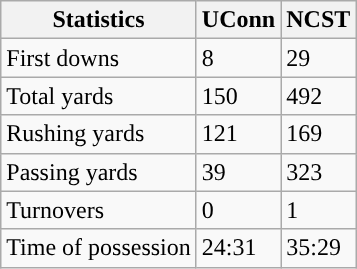<table class="wikitable">
<tr>
<th>Statistics</th>
<th>UConn</th>
<th>NCST</th>
</tr>
<tr>
<td>First downs</td>
<td>8</td>
<td>29</td>
</tr>
<tr>
<td>Total yards</td>
<td>150</td>
<td>492</td>
</tr>
<tr>
<td>Rushing yards</td>
<td>121</td>
<td>169</td>
</tr>
<tr>
<td>Passing yards</td>
<td>39</td>
<td>323</td>
</tr>
<tr>
<td>Turnovers</td>
<td>0</td>
<td>1</td>
</tr>
<tr>
<td>Time of possession</td>
<td>24:31</td>
<td>35:29</td>
</tr>
</table>
